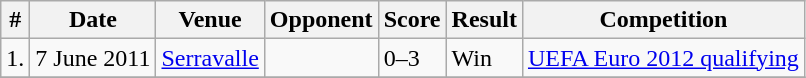<table class="wikitable">
<tr>
<th>#</th>
<th>Date</th>
<th>Venue</th>
<th>Opponent</th>
<th>Score</th>
<th>Result</th>
<th>Competition</th>
</tr>
<tr>
<td>1.</td>
<td>7 June 2011</td>
<td><a href='#'>Serravalle</a></td>
<td></td>
<td>0–3</td>
<td>Win</td>
<td><a href='#'>UEFA Euro 2012 qualifying</a></td>
</tr>
<tr>
</tr>
</table>
